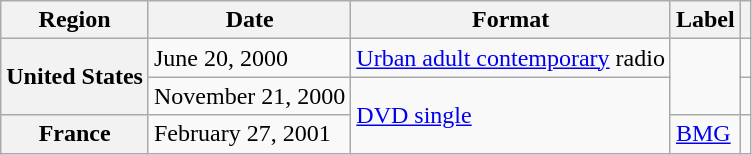<table class="wikitable plainrowheaders">
<tr>
<th scope="col">Region</th>
<th scope="col">Date</th>
<th scope="col">Format</th>
<th scope="col">Label</th>
<th scope="col"></th>
</tr>
<tr>
<th scope="row" rowspan="2">United States</th>
<td>June 20, 2000</td>
<td><a href='#'>Urban adult contemporary</a> radio</td>
<td rowspan="2"></td>
<td align="center"></td>
</tr>
<tr>
<td>November 21, 2000</td>
<td rowspan="2"><a href='#'>DVD single</a></td>
<td align="center"></td>
</tr>
<tr>
<th scope="row">France</th>
<td>February 27, 2001</td>
<td><a href='#'>BMG</a></td>
<td align="center"></td>
</tr>
</table>
